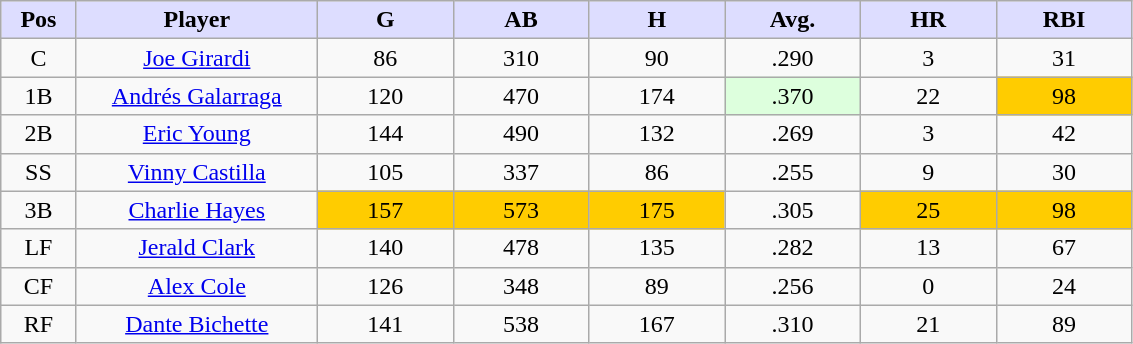<table class="wikitable sortable">
<tr>
<th style="background:#ddf; width:5%;">Pos</th>
<th style="background:#ddf; width:16%;">Player</th>
<th style="background:#ddf; width:9%;">G</th>
<th style="background:#ddf; width:9%;">AB</th>
<th style="background:#ddf; width:9%;">H</th>
<th style="background:#ddf; width:9%;">Avg.</th>
<th style="background:#ddf; width:9%;">HR</th>
<th style="background:#ddf; width:9%;">RBI</th>
</tr>
<tr style="text-align:center;">
<td>C</td>
<td><a href='#'>Joe Girardi</a></td>
<td>86</td>
<td>310</td>
<td>90</td>
<td>.290</td>
<td>3</td>
<td>31</td>
</tr>
<tr style="text-align:center;">
<td>1B</td>
<td><a href='#'>Andrés Galarraga</a></td>
<td>120</td>
<td>470</td>
<td>174</td>
<td bgcolor="#DDFFDD">.370</td>
<td>22</td>
<td bgcolor="#FFCC00">98</td>
</tr>
<tr style="text-align:center;">
<td>2B</td>
<td><a href='#'>Eric Young</a></td>
<td>144</td>
<td>490</td>
<td>132</td>
<td>.269</td>
<td>3</td>
<td>42</td>
</tr>
<tr style="text-align:center;">
<td>SS</td>
<td><a href='#'>Vinny Castilla</a></td>
<td>105</td>
<td>337</td>
<td>86</td>
<td>.255</td>
<td>9</td>
<td>30</td>
</tr>
<tr style="text-align:center;">
<td>3B</td>
<td><a href='#'>Charlie Hayes</a></td>
<td bgcolor="#FFCC00">157</td>
<td bgcolor="#FFCC00">573</td>
<td bgcolor="#FFCC00">175</td>
<td>.305</td>
<td bgcolor="#FFCC00">25</td>
<td bgcolor="#FFCC00">98</td>
</tr>
<tr style="text-align:center;">
<td>LF</td>
<td><a href='#'>Jerald Clark</a></td>
<td>140</td>
<td>478</td>
<td>135</td>
<td>.282</td>
<td>13</td>
<td>67</td>
</tr>
<tr style="text-align:center;">
<td>CF</td>
<td><a href='#'>Alex Cole</a></td>
<td>126</td>
<td>348</td>
<td>89</td>
<td>.256</td>
<td>0</td>
<td>24</td>
</tr>
<tr style="text-align:center;">
<td>RF</td>
<td><a href='#'>Dante Bichette</a></td>
<td>141</td>
<td>538</td>
<td>167</td>
<td>.310</td>
<td>21</td>
<td>89</td>
</tr>
</table>
